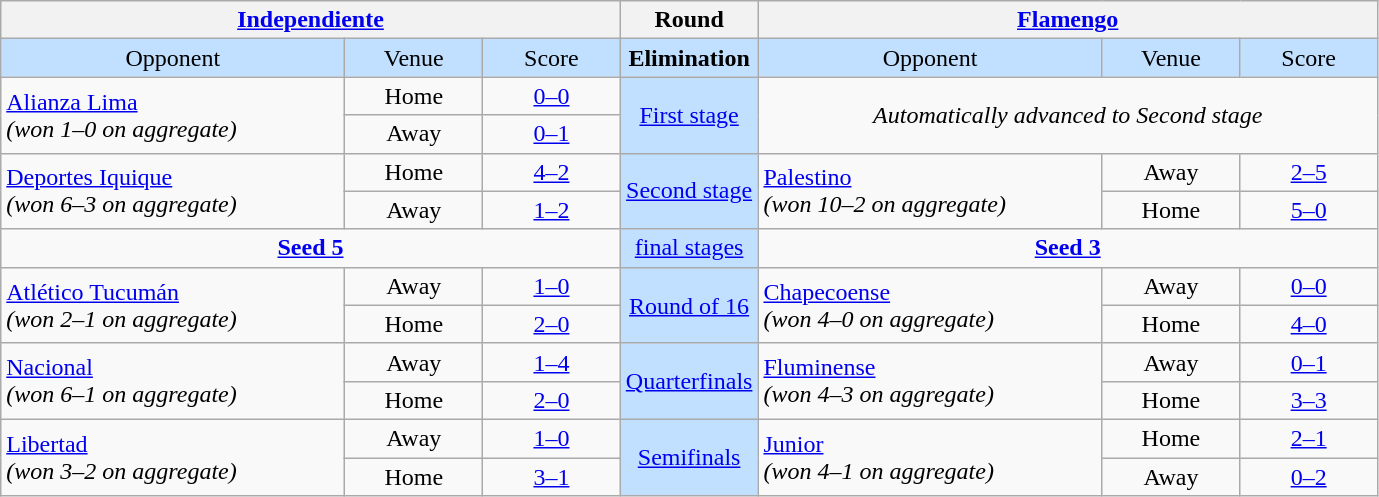<table class="wikitable" style="text-align: center;">
<tr>
<th colspan=3> <a href='#'>Independiente</a></th>
<th>Round</th>
<th colspan=3> <a href='#'>Flamengo</a></th>
</tr>
<tr bgcolor=#c1e0ff>
<td width=25%>Opponent</td>
<td width=10%>Venue</td>
<td width=10%>Score</td>
<td width=10%><strong>Elimination</strong></td>
<td width=25%>Opponent</td>
<td width=10%>Venue</td>
<td width=10%>Score</td>
</tr>
<tr>
<td rowspan=2 align=left> <a href='#'>Alianza Lima</a><br><em>(won 1–0 on aggregate)</em></td>
<td>Home</td>
<td><a href='#'>0–0</a></td>
<td rowspan=2 bgcolor=#c1e0ff><a href='#'>First stage</a></td>
<td rowspan=2 colspan=3><em>Automatically advanced to Second stage</em></td>
</tr>
<tr>
<td>Away</td>
<td><a href='#'>0–1</a></td>
</tr>
<tr>
<td rowspan=2 align=left> <a href='#'>Deportes Iquique</a><br><em>(won 6–3 on aggregate)</em></td>
<td>Home</td>
<td><a href='#'>4–2</a></td>
<td rowspan=2 bgcolor=#c1e0ff><a href='#'>Second stage</a></td>
<td rowspan=2 align=left> <a href='#'>Palestino</a><br><em>(won 10–2 on aggregate)</em></td>
<td>Away</td>
<td><a href='#'>2–5</a></td>
</tr>
<tr>
<td>Away</td>
<td><a href='#'>1–2</a></td>
<td>Home</td>
<td><a href='#'>5–0</a></td>
</tr>
<tr>
<td colspan=3><strong><a href='#'>Seed 5</a></strong></td>
<td bgcolor=#c1e0ff><a href='#'>final stages</a></td>
<td colspan=3><strong><a href='#'>Seed 3</a></strong></td>
</tr>
<tr>
<td rowspan=2 align=left> <a href='#'>Atlético Tucumán</a><br><em>(won 2–1 on aggregate)</em></td>
<td>Away</td>
<td><a href='#'>1–0</a></td>
<td rowspan=2 bgcolor=#c1e0ff><a href='#'>Round of 16</a></td>
<td rowspan=2 align=left> <a href='#'>Chapecoense</a><br><em>(won 4–0 on aggregate)</em></td>
<td>Away</td>
<td><a href='#'>0–0</a></td>
</tr>
<tr>
<td>Home</td>
<td><a href='#'>2–0</a></td>
<td>Home</td>
<td><a href='#'>4–0</a></td>
</tr>
<tr>
<td rowspan=2 align=left> <a href='#'>Nacional</a><br><em>(won 6–1 on aggregate)</em></td>
<td>Away</td>
<td><a href='#'>1–4</a></td>
<td rowspan=2 bgcolor=#c1e0ff><a href='#'>Quarterfinals</a></td>
<td rowspan=2 align=left> <a href='#'>Fluminense</a><br><em>(won 4–3 on aggregate)</em></td>
<td>Away</td>
<td><a href='#'>0–1</a></td>
</tr>
<tr>
<td>Home</td>
<td><a href='#'>2–0</a></td>
<td>Home</td>
<td><a href='#'>3–3</a></td>
</tr>
<tr>
<td rowspan=2 align=left> <a href='#'>Libertad</a><br><em>(won 3–2 on aggregate)</em></td>
<td>Away</td>
<td><a href='#'>1–0</a></td>
<td rowspan=2 bgcolor=#c1e0ff><a href='#'>Semifinals</a></td>
<td rowspan=2 align=left> <a href='#'>Junior</a><br><em>(won 4–1 on aggregate)</em></td>
<td>Home</td>
<td><a href='#'>2–1</a></td>
</tr>
<tr>
<td>Home</td>
<td><a href='#'>3–1</a></td>
<td>Away</td>
<td><a href='#'>0–2</a></td>
</tr>
</table>
